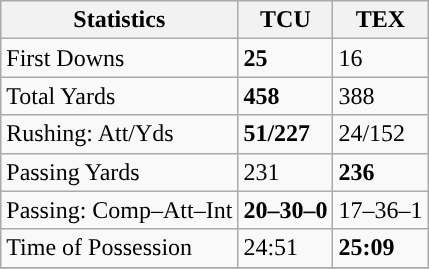<table class="wikitable" style="float: left;">
<tr>
<th>Statistics</th>
<th>TCU</th>
<th>TEX</th>
</tr>
<tr>
<td>First Downs</td>
<td><strong>25</strong></td>
<td>16</td>
</tr>
<tr>
<td>Total Yards</td>
<td><strong>458</strong></td>
<td>388</td>
</tr>
<tr>
<td>Rushing: Att/Yds</td>
<td><strong>51/227</strong></td>
<td>24/152</td>
</tr>
<tr>
<td>Passing Yards</td>
<td>231</td>
<td><strong>236</strong></td>
</tr>
<tr>
<td>Passing: Comp–Att–Int</td>
<td><strong>20–30–0</strong></td>
<td>17–36–1</td>
</tr>
<tr>
<td>Time of Possession</td>
<td>24:51</td>
<td><strong>25:09</strong></td>
</tr>
<tr>
</tr>
</table>
